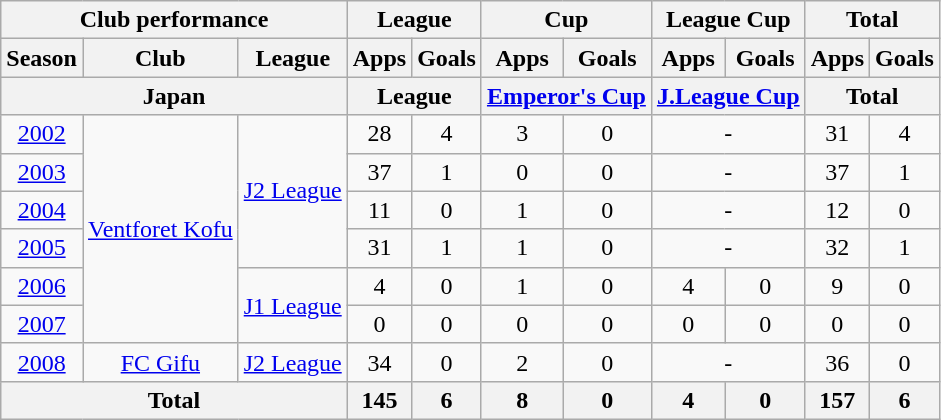<table class="wikitable" style="text-align:center;">
<tr>
<th colspan=3>Club performance</th>
<th colspan=2>League</th>
<th colspan=2>Cup</th>
<th colspan=2>League Cup</th>
<th colspan=2>Total</th>
</tr>
<tr>
<th>Season</th>
<th>Club</th>
<th>League</th>
<th>Apps</th>
<th>Goals</th>
<th>Apps</th>
<th>Goals</th>
<th>Apps</th>
<th>Goals</th>
<th>Apps</th>
<th>Goals</th>
</tr>
<tr>
<th colspan=3>Japan</th>
<th colspan=2>League</th>
<th colspan=2><a href='#'>Emperor's Cup</a></th>
<th colspan=2><a href='#'>J.League Cup</a></th>
<th colspan=2>Total</th>
</tr>
<tr>
<td><a href='#'>2002</a></td>
<td rowspan="6"><a href='#'>Ventforet Kofu</a></td>
<td rowspan="4"><a href='#'>J2 League</a></td>
<td>28</td>
<td>4</td>
<td>3</td>
<td>0</td>
<td colspan="2">-</td>
<td>31</td>
<td>4</td>
</tr>
<tr>
<td><a href='#'>2003</a></td>
<td>37</td>
<td>1</td>
<td>0</td>
<td>0</td>
<td colspan="2">-</td>
<td>37</td>
<td>1</td>
</tr>
<tr>
<td><a href='#'>2004</a></td>
<td>11</td>
<td>0</td>
<td>1</td>
<td>0</td>
<td colspan="2">-</td>
<td>12</td>
<td>0</td>
</tr>
<tr>
<td><a href='#'>2005</a></td>
<td>31</td>
<td>1</td>
<td>1</td>
<td>0</td>
<td colspan="2">-</td>
<td>32</td>
<td>1</td>
</tr>
<tr>
<td><a href='#'>2006</a></td>
<td rowspan="2"><a href='#'>J1 League</a></td>
<td>4</td>
<td>0</td>
<td>1</td>
<td>0</td>
<td>4</td>
<td>0</td>
<td>9</td>
<td>0</td>
</tr>
<tr>
<td><a href='#'>2007</a></td>
<td>0</td>
<td>0</td>
<td>0</td>
<td>0</td>
<td>0</td>
<td>0</td>
<td>0</td>
<td>0</td>
</tr>
<tr>
<td><a href='#'>2008</a></td>
<td><a href='#'>FC Gifu</a></td>
<td><a href='#'>J2 League</a></td>
<td>34</td>
<td>0</td>
<td>2</td>
<td>0</td>
<td colspan="2">-</td>
<td>36</td>
<td>0</td>
</tr>
<tr>
<th colspan=3>Total</th>
<th>145</th>
<th>6</th>
<th>8</th>
<th>0</th>
<th>4</th>
<th>0</th>
<th>157</th>
<th>6</th>
</tr>
</table>
